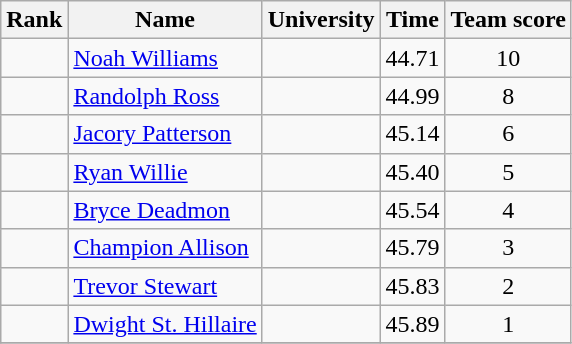<table class="wikitable sortable" style="text-align:center">
<tr>
<th>Rank</th>
<th>Name</th>
<th>University</th>
<th>Time</th>
<th>Team score</th>
</tr>
<tr>
<td></td>
<td align=left> <a href='#'>Noah Williams</a></td>
<td></td>
<td>44.71</td>
<td>10</td>
</tr>
<tr>
<td></td>
<td align=left> <a href='#'>Randolph Ross</a></td>
<td></td>
<td>44.99</td>
<td>8</td>
</tr>
<tr>
<td></td>
<td align=left> <a href='#'>Jacory Patterson</a></td>
<td></td>
<td>45.14</td>
<td>6</td>
</tr>
<tr>
<td></td>
<td align=left> <a href='#'>Ryan Willie</a></td>
<td></td>
<td>45.40</td>
<td>5</td>
</tr>
<tr>
<td></td>
<td align=left> <a href='#'>Bryce Deadmon</a></td>
<td></td>
<td>45.54</td>
<td>4</td>
</tr>
<tr>
<td></td>
<td align=left> <a href='#'>Champion Allison</a></td>
<td></td>
<td>45.79</td>
<td>3</td>
</tr>
<tr>
<td></td>
<td align=left> <a href='#'>Trevor Stewart</a></td>
<td></td>
<td>45.83</td>
<td>2</td>
</tr>
<tr>
<td></td>
<td align=left> <a href='#'>Dwight St. Hillaire</a></td>
<td></td>
<td>45.89</td>
<td>1</td>
</tr>
<tr>
</tr>
</table>
